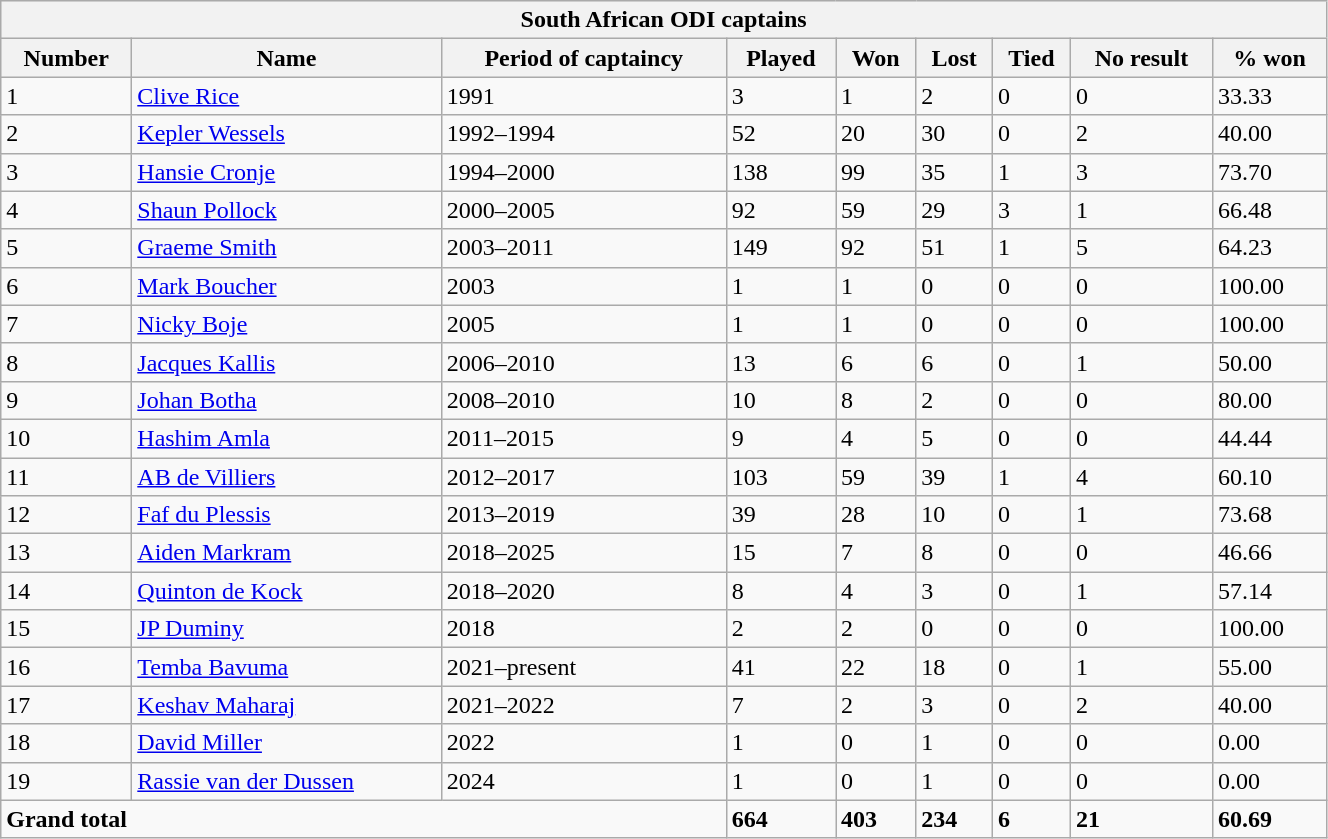<table class="wikitable sortable collapsible" width="70%">
<tr bgcolor="#efefef">
<th colspan="10" style="border-right:0px;" ;>South African ODI captains</th>
</tr>
<tr bgcolor="#efefef">
<th>Number</th>
<th>Name</th>
<th>Period of captaincy</th>
<th>Played</th>
<th>Won</th>
<th>Lost</th>
<th>Tied</th>
<th>No result</th>
<th>% won</th>
</tr>
<tr>
<td>1</td>
<td><a href='#'>Clive Rice</a></td>
<td>1991</td>
<td>3</td>
<td>1</td>
<td>2</td>
<td>0</td>
<td>0</td>
<td>33.33</td>
</tr>
<tr>
<td>2</td>
<td><a href='#'>Kepler Wessels</a></td>
<td>1992–1994</td>
<td>52</td>
<td>20</td>
<td>30</td>
<td>0</td>
<td>2</td>
<td>40.00</td>
</tr>
<tr>
<td>3</td>
<td><a href='#'>Hansie Cronje</a></td>
<td>1994–2000</td>
<td>138</td>
<td>99</td>
<td>35</td>
<td>1</td>
<td>3</td>
<td>73.70</td>
</tr>
<tr>
<td>4</td>
<td><a href='#'>Shaun Pollock</a></td>
<td>2000–2005</td>
<td>92</td>
<td>59</td>
<td>29</td>
<td>3</td>
<td>1</td>
<td>66.48</td>
</tr>
<tr>
<td>5</td>
<td><a href='#'>Graeme Smith</a></td>
<td>2003–2011</td>
<td>149</td>
<td>92</td>
<td>51</td>
<td>1</td>
<td>5</td>
<td>64.23</td>
</tr>
<tr>
<td>6</td>
<td><a href='#'>Mark Boucher</a></td>
<td>2003</td>
<td>1</td>
<td>1</td>
<td>0</td>
<td>0</td>
<td>0</td>
<td>100.00</td>
</tr>
<tr>
<td>7</td>
<td><a href='#'>Nicky Boje</a></td>
<td>2005</td>
<td>1</td>
<td>1</td>
<td>0</td>
<td>0</td>
<td>0</td>
<td>100.00</td>
</tr>
<tr>
<td>8</td>
<td><a href='#'>Jacques Kallis</a></td>
<td>2006–2010</td>
<td>13</td>
<td>6</td>
<td>6</td>
<td>0</td>
<td>1</td>
<td>50.00</td>
</tr>
<tr>
<td>9</td>
<td><a href='#'>Johan Botha</a></td>
<td>2008–2010</td>
<td>10</td>
<td>8</td>
<td>2</td>
<td>0</td>
<td>0</td>
<td>80.00</td>
</tr>
<tr>
<td>10</td>
<td><a href='#'>Hashim Amla</a></td>
<td>2011–2015</td>
<td>9</td>
<td>4</td>
<td>5</td>
<td>0</td>
<td>0</td>
<td>44.44</td>
</tr>
<tr>
<td>11</td>
<td><a href='#'>AB de Villiers</a></td>
<td>2012–2017</td>
<td>103</td>
<td>59</td>
<td>39</td>
<td>1</td>
<td>4</td>
<td>60.10</td>
</tr>
<tr>
<td>12</td>
<td><a href='#'>Faf du Plessis</a></td>
<td>2013–2019</td>
<td>39</td>
<td>28</td>
<td>10</td>
<td>0</td>
<td>1</td>
<td>73.68</td>
</tr>
<tr>
<td>13</td>
<td><a href='#'>Aiden Markram</a></td>
<td>2018–2025</td>
<td>15</td>
<td>7</td>
<td>8</td>
<td>0</td>
<td>0</td>
<td>46.66</td>
</tr>
<tr>
<td>14</td>
<td><a href='#'>Quinton de Kock</a></td>
<td>2018–2020</td>
<td>8</td>
<td>4</td>
<td>3</td>
<td>0</td>
<td>1</td>
<td>57.14</td>
</tr>
<tr>
<td>15</td>
<td><a href='#'>JP Duminy</a></td>
<td>2018</td>
<td>2</td>
<td>2</td>
<td>0</td>
<td>0</td>
<td>0</td>
<td>100.00</td>
</tr>
<tr>
<td>16</td>
<td><a href='#'>Temba Bavuma</a></td>
<td>2021–present</td>
<td>41</td>
<td>22</td>
<td>18</td>
<td>0</td>
<td>1</td>
<td>55.00</td>
</tr>
<tr>
<td>17</td>
<td><a href='#'>Keshav Maharaj</a></td>
<td>2021–2022</td>
<td>7</td>
<td>2</td>
<td>3</td>
<td>0</td>
<td>2</td>
<td>40.00</td>
</tr>
<tr>
<td>18</td>
<td><a href='#'>David Miller</a></td>
<td>2022</td>
<td>1</td>
<td>0</td>
<td>1</td>
<td>0</td>
<td>0</td>
<td>0.00</td>
</tr>
<tr>
<td>19</td>
<td><a href='#'>Rassie van der Dussen</a></td>
<td>2024</td>
<td>1</td>
<td>0</td>
<td>1</td>
<td>0</td>
<td>0</td>
<td>0.00</td>
</tr>
<tr>
<td colspan="3"><strong>Grand total</strong></td>
<td><strong>664</strong></td>
<td><strong>403</strong></td>
<td><strong>234</strong></td>
<td><strong>6</strong></td>
<td><strong>21</strong></td>
<td><strong>60.69</strong></td>
</tr>
</table>
